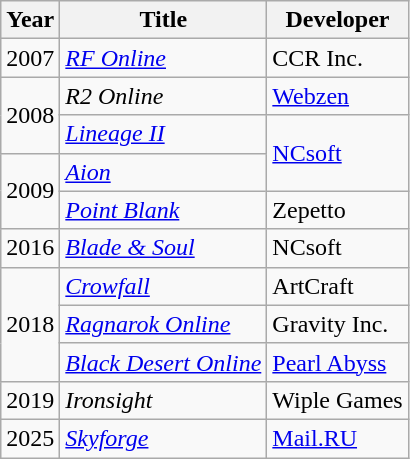<table class="wikitable sortable">
<tr>
<th>Year</th>
<th>Title</th>
<th>Developer</th>
</tr>
<tr>
<td>2007</td>
<td><em><a href='#'>RF Online</a></em></td>
<td>CCR Inc.</td>
</tr>
<tr>
<td rowspan="2">2008</td>
<td><em>R2 Online</em></td>
<td><a href='#'>Webzen</a></td>
</tr>
<tr>
<td><em><a href='#'>Lineage II</a></em></td>
<td rowspan="2"><a href='#'>NCsoft</a></td>
</tr>
<tr>
<td rowspan="2">2009</td>
<td><em><a href='#'>Aion</a></em></td>
</tr>
<tr>
<td><em><a href='#'>Point Blank</a></em></td>
<td>Zepetto</td>
</tr>
<tr>
<td>2016</td>
<td><em><a href='#'>Blade & Soul</a></em></td>
<td>NCsoft</td>
</tr>
<tr>
<td rowspan="3">2018</td>
<td><em><a href='#'>Crowfall</a></em></td>
<td>ArtCraft</td>
</tr>
<tr>
<td><em><a href='#'>Ragnarok Online</a></em></td>
<td>Gravity Inc.</td>
</tr>
<tr>
<td><em><a href='#'>Black Desert Online</a></em></td>
<td><a href='#'>Pearl Abyss</a></td>
</tr>
<tr>
<td>2019</td>
<td><em>Ironsight</em></td>
<td>Wiple Games</td>
</tr>
<tr>
<td>2025</td>
<td><em><a href='#'>Skyforge</a></em></td>
<td><a href='#'>Mail.RU</a></td>
</tr>
</table>
